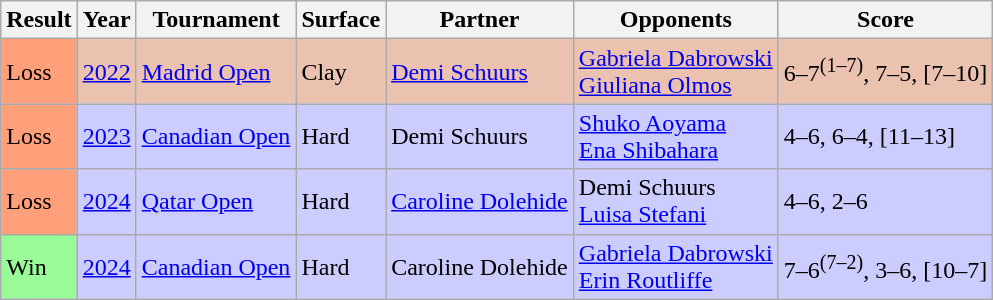<table class="sortable wikitable">
<tr>
<th>Result</th>
<th>Year</th>
<th>Tournament</th>
<th>Surface</th>
<th>Partner</th>
<th>Opponents</th>
<th class="unsortable">Score</th>
</tr>
<tr style="background:#ebc2af;">
<td style="background:#ffa07a;">Loss</td>
<td><a href='#'>2022</a></td>
<td><a href='#'>Madrid Open</a></td>
<td>Clay</td>
<td> <a href='#'>Demi Schuurs</a></td>
<td> <a href='#'>Gabriela Dabrowski</a> <br>  <a href='#'>Giuliana Olmos</a></td>
<td>6–7<sup>(1–7)</sup>, 7–5, [7–10]</td>
</tr>
<tr style="background:#ccccff;">
<td style="background:#ffa07a;">Loss</td>
<td><a href='#'>2023</a></td>
<td><a href='#'>Canadian Open</a></td>
<td>Hard</td>
<td> Demi Schuurs</td>
<td> <a href='#'>Shuko Aoyama</a> <br>  <a href='#'>Ena Shibahara</a></td>
<td>4–6, 6–4, [11–13]</td>
</tr>
<tr bgcolor=CCCCFF>
<td style="background:#ffa07a;">Loss</td>
<td><a href='#'>2024</a></td>
<td><a href='#'>Qatar Open</a></td>
<td>Hard</td>
<td> <a href='#'>Caroline Dolehide</a></td>
<td> Demi Schuurs <br>  <a href='#'>Luisa Stefani</a></td>
<td>4–6, 2–6</td>
</tr>
<tr style="background:#ccccff;">
<td style=background:#98fb98>Win</td>
<td><a href='#'>2024</a></td>
<td><a href='#'>Canadian Open</a></td>
<td>Hard</td>
<td> Caroline Dolehide</td>
<td> <a href='#'>Gabriela Dabrowski</a> <br>  <a href='#'>Erin Routliffe</a></td>
<td>7–6<sup>(7–2)</sup>, 3–6, [10–7]</td>
</tr>
</table>
